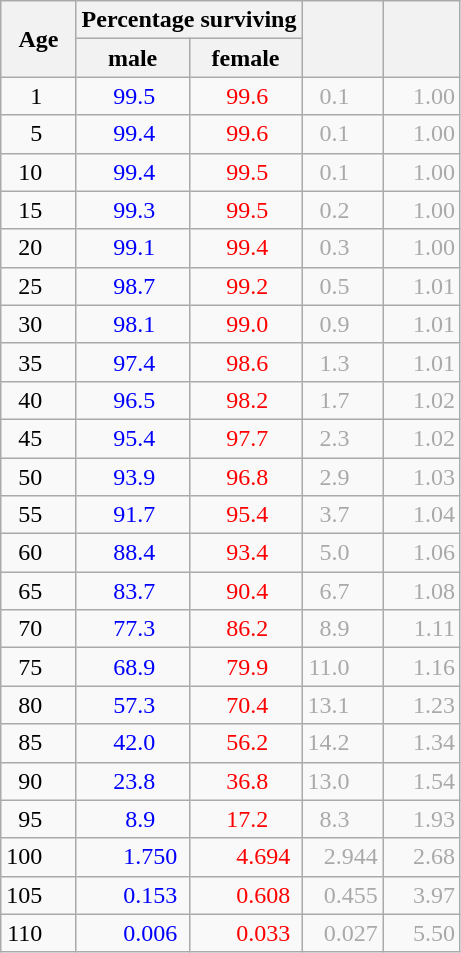<table class="wikitable mw-datatable sticky-header-multi sortable col5center" style="text-align:right;">
<tr>
<th rowspan=2 class="unsortable" style="vertical-align:middle;">Age</th>
<th colspan=2>Percentage surviving</th>
<th rowspan=2 style="vertical-align:middle;width:6ex;"></th>
<th rowspan=2 class="unsortable" style="vertical-align:middle;width:6ex;"></th>
</tr>
<tr>
<th class="unsortable" style="vertical-align:middle;">male</th>
<th class="unsortable" style="vertical-align:middle;">female</th>
</tr>
<tr>
<td style="padding-right:3ex;">1</td>
<td style="color:blue;padding-right:3ex;">99.5</td>
<td style="color:red;padding-right:3ex;">99.6</td>
<td style="color:darkgray;padding-right:3ex;">0.1</td>
<td style="color:darkgray;">1.00</td>
</tr>
<tr>
<td style="padding-right:3ex;">5</td>
<td style="color:blue;padding-right:3ex;">99.4</td>
<td style="color:red;padding-right:3ex;">99.6</td>
<td style="color:darkgray;padding-right:3ex;">0.1</td>
<td style="color:darkgray;">1.00</td>
</tr>
<tr>
<td style="padding-right:3ex;">10</td>
<td style="color:blue;padding-right:3ex;">99.4</td>
<td style="color:red;padding-right:3ex;">99.5</td>
<td style="color:darkgray;padding-right:3ex;">0.1</td>
<td style="color:darkgray;">1.00</td>
</tr>
<tr>
<td style="padding-right:3ex;">15</td>
<td style="color:blue;padding-right:3ex;">99.3</td>
<td style="color:red;padding-right:3ex;">99.5</td>
<td style="color:darkgray;padding-right:3ex;">0.2</td>
<td style="color:darkgray;">1.00</td>
</tr>
<tr>
<td style="padding-right:3ex;">20</td>
<td style="color:blue;padding-right:3ex;">99.1</td>
<td style="color:red;padding-right:3ex;">99.4</td>
<td style="color:darkgray;padding-right:3ex;">0.3</td>
<td style="color:darkgray;">1.00</td>
</tr>
<tr>
<td style="padding-right:3ex;">25</td>
<td style="color:blue;padding-right:3ex;">98.7</td>
<td style="color:red;padding-right:3ex;">99.2</td>
<td style="color:darkgray;padding-right:3ex;">0.5</td>
<td style="color:darkgray;">1.01</td>
</tr>
<tr>
<td style="padding-right:3ex;">30</td>
<td style="color:blue;padding-right:3ex;">98.1</td>
<td style="color:red;padding-right:3ex;">99.0</td>
<td style="color:darkgray;padding-right:3ex;">0.9</td>
<td style="color:darkgray;">1.01</td>
</tr>
<tr>
<td style="padding-right:3ex;">35</td>
<td style="color:blue;padding-right:3ex;">97.4</td>
<td style="color:red;padding-right:3ex;">98.6</td>
<td style="color:darkgray;padding-right:3ex;">1.3</td>
<td style="color:darkgray;">1.01</td>
</tr>
<tr>
<td style="padding-right:3ex;">40</td>
<td style="color:blue;padding-right:3ex;">96.5</td>
<td style="color:red;padding-right:3ex;">98.2</td>
<td style="color:darkgray;padding-right:3ex;">1.7</td>
<td style="color:darkgray;">1.02</td>
</tr>
<tr>
<td style="padding-right:3ex;">45</td>
<td style="color:blue;padding-right:3ex;">95.4</td>
<td style="color:red;padding-right:3ex;">97.7</td>
<td style="color:darkgray;padding-right:3ex;">2.3</td>
<td style="color:darkgray;">1.02</td>
</tr>
<tr>
<td style="padding-right:3ex;">50</td>
<td style="color:blue;padding-right:3ex;">93.9</td>
<td style="color:red;padding-right:3ex;">96.8</td>
<td style="color:darkgray;padding-right:3ex;">2.9</td>
<td style="color:darkgray;">1.03</td>
</tr>
<tr>
<td style="padding-right:3ex;">55</td>
<td style="color:blue;padding-right:3ex;">91.7</td>
<td style="color:red;padding-right:3ex;">95.4</td>
<td style="color:darkgray;padding-right:3ex;">3.7</td>
<td style="color:darkgray;">1.04</td>
</tr>
<tr>
<td style="padding-right:3ex;">60</td>
<td style="color:blue;padding-right:3ex;">88.4</td>
<td style="color:red;padding-right:3ex;">93.4</td>
<td style="color:darkgray;padding-right:3ex;">5.0</td>
<td style="color:darkgray;">1.06</td>
</tr>
<tr>
<td style="padding-right:3ex;">65</td>
<td style="color:blue;padding-right:3ex;">83.7</td>
<td style="color:red;padding-right:3ex;">90.4</td>
<td style="color:darkgray;padding-right:3ex;">6.7</td>
<td style="color:darkgray;">1.08</td>
</tr>
<tr>
<td style="padding-right:3ex;">70</td>
<td style="color:blue;padding-right:3ex;">77.3</td>
<td style="color:red;padding-right:3ex;">86.2</td>
<td style="color:darkgray;padding-right:3ex;">8.9</td>
<td style="color:darkgray;">1.11</td>
</tr>
<tr>
<td style="padding-right:3ex;">75</td>
<td style="color:blue;padding-right:3ex;">68.9</td>
<td style="color:red;padding-right:3ex;">79.9</td>
<td style="color:darkgray;padding-right:3ex;">11.0</td>
<td style="color:darkgray;">1.16</td>
</tr>
<tr>
<td style="padding-right:3ex;">80</td>
<td style="color:blue;padding-right:3ex;">57.3</td>
<td style="color:red;padding-right:3ex;">70.4</td>
<td style="color:darkgray;padding-right:3ex;">13.1</td>
<td style="color:darkgray;">1.23</td>
</tr>
<tr>
<td style="padding-right:3ex;">85</td>
<td style="color:blue;padding-right:3ex;">42.0</td>
<td style="color:red;padding-right:3ex;">56.2</td>
<td style="color:darkgray;padding-right:3ex;">14.2</td>
<td style="color:darkgray;">1.34</td>
</tr>
<tr>
<td style="padding-right:3ex;">90</td>
<td style="color:blue;padding-right:3ex;">23.8</td>
<td style="color:red;padding-right:3ex;">36.8</td>
<td style="color:darkgray;padding-right:3ex;">13.0</td>
<td style="color:darkgray;">1.54</td>
</tr>
<tr>
<td style="padding-right:3ex;">95</td>
<td style="color:blue;padding-right:3ex;">8.9</td>
<td style="color:red;padding-right:3ex;">17.2</td>
<td style="color:darkgray;padding-right:3ex;">8.3</td>
<td style="color:darkgray;">1.93</td>
</tr>
<tr>
<td style="padding-right:3ex;">100</td>
<td style="color:blue;padding-right:1ex;">1.750</td>
<td style="color:red;padding-right:1ex;">4.694</td>
<td style="color:darkgray;">2.944</td>
<td style="color:darkgray;">2.68</td>
</tr>
<tr>
<td style="padding-right:3ex;">105</td>
<td style="color:blue;padding-right:1ex;">0.153</td>
<td style="color:red;padding-right:1ex;">0.608</td>
<td style="color:darkgray;">0.455</td>
<td style="color:darkgray;">3.97</td>
</tr>
<tr>
<td style="padding-right:3ex;">110</td>
<td style="color:blue;padding-right:1ex;">0.006</td>
<td style="color:red;padding-right:1ex;">0.033</td>
<td style="color:darkgray;">0.027</td>
<td style="color:darkgray;">5.50</td>
</tr>
</table>
